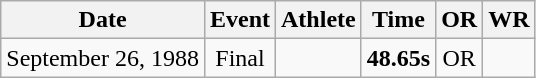<table class=wikitable style=text-align:center>
<tr>
<th>Date</th>
<th>Event</th>
<th>Athlete</th>
<th>Time</th>
<th>OR</th>
<th>WR</th>
</tr>
<tr>
<td>September 26, 1988</td>
<td>Final</td>
<td align=left></td>
<td><strong>48.65s</strong></td>
<td>OR</td>
<td></td>
</tr>
</table>
